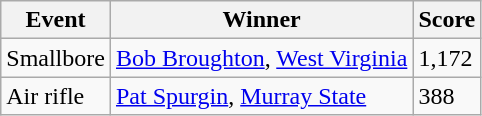<table class="wikitable sortable">
<tr>
<th>Event</th>
<th>Winner</th>
<th>Score</th>
</tr>
<tr>
<td>Smallbore</td>
<td><a href='#'>Bob Broughton</a>, <a href='#'>West Virginia</a></td>
<td>1,172</td>
</tr>
<tr>
<td>Air rifle</td>
<td><a href='#'>Pat Spurgin</a>, <a href='#'>Murray State</a></td>
<td>388</td>
</tr>
</table>
